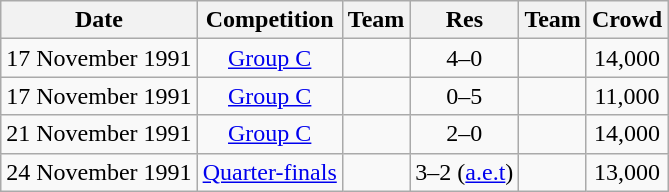<table class="wikitable">
<tr>
<th>Date</th>
<th>Competition</th>
<th>Team</th>
<th>Res</th>
<th>Team</th>
<th>Crowd</th>
</tr>
<tr align=center>
<td>17 November 1991</td>
<td><a href='#'>Group C</a></td>
<td><strong></strong></td>
<td>4–0</td>
<td></td>
<td>14,000</td>
</tr>
<tr align=center>
<td>17 November 1991</td>
<td><a href='#'>Group C</a></td>
<td></td>
<td>0–5</td>
<td><strong></strong></td>
<td>11,000</td>
</tr>
<tr align=center>
<td>21 November 1991</td>
<td><a href='#'>Group C</a></td>
<td><strong></strong></td>
<td>2–0</td>
<td></td>
<td>14,000</td>
</tr>
<tr align=center>
<td>24 November 1991</td>
<td><a href='#'>Quarter-finals</a></td>
<td><strong></strong></td>
<td>3–2 (<a href='#'>a.e.t</a>)</td>
<td></td>
<td>13,000</td>
</tr>
</table>
